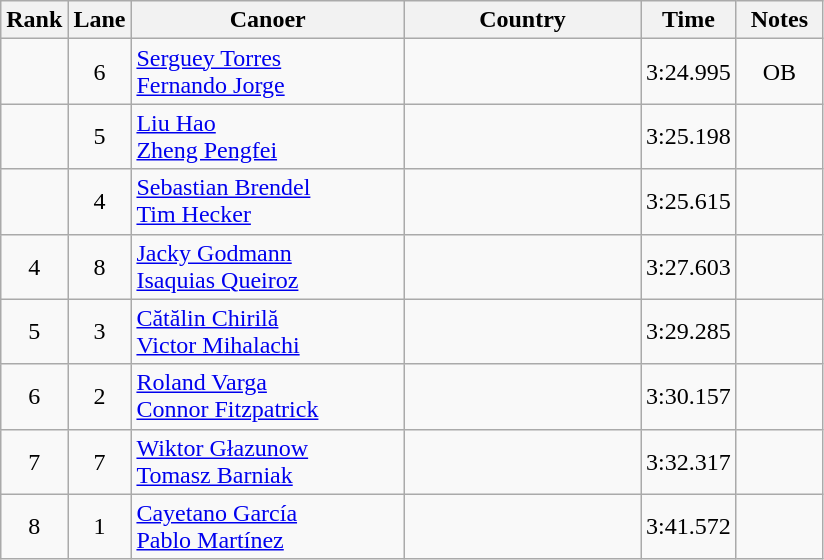<table class="wikitable" style="text-align:center;">
<tr>
<th width=30>Rank</th>
<th width=30>Lane</th>
<th width=175>Canoer</th>
<th width=150>Country</th>
<th width=30>Time</th>
<th width=50>Notes</th>
</tr>
<tr>
<td></td>
<td>6</td>
<td align=left><a href='#'>Serguey Torres</a><br><a href='#'>Fernando Jorge</a></td>
<td align=left></td>
<td>3:24.995</td>
<td>OB</td>
</tr>
<tr>
<td></td>
<td>5</td>
<td align=left><a href='#'>Liu Hao</a><br><a href='#'>Zheng Pengfei</a></td>
<td align=left></td>
<td>3:25.198</td>
<td></td>
</tr>
<tr>
<td></td>
<td>4</td>
<td align=left><a href='#'>Sebastian Brendel</a><br><a href='#'>Tim Hecker</a></td>
<td align=left></td>
<td>3:25.615</td>
<td></td>
</tr>
<tr>
<td>4</td>
<td>8</td>
<td align=left><a href='#'>Jacky Godmann</a><br><a href='#'>Isaquias Queiroz</a></td>
<td align=left></td>
<td>3:27.603</td>
<td></td>
</tr>
<tr>
<td>5</td>
<td>3</td>
<td align=left><a href='#'>Cătălin Chirilă</a><br><a href='#'>Victor Mihalachi</a></td>
<td align=left></td>
<td>3:29.285</td>
<td></td>
</tr>
<tr>
<td>6</td>
<td>2</td>
<td align=left><a href='#'>Roland Varga</a><br><a href='#'>Connor Fitzpatrick</a></td>
<td align=left></td>
<td>3:30.157</td>
<td></td>
</tr>
<tr>
<td>7</td>
<td>7</td>
<td align=left><a href='#'>Wiktor Głazunow</a><br><a href='#'>Tomasz Barniak</a></td>
<td align=left></td>
<td>3:32.317</td>
<td></td>
</tr>
<tr>
<td>8</td>
<td>1</td>
<td align=left><a href='#'>Cayetano García</a><br><a href='#'>Pablo Martínez</a></td>
<td align=left></td>
<td>3:41.572</td>
<td></td>
</tr>
</table>
